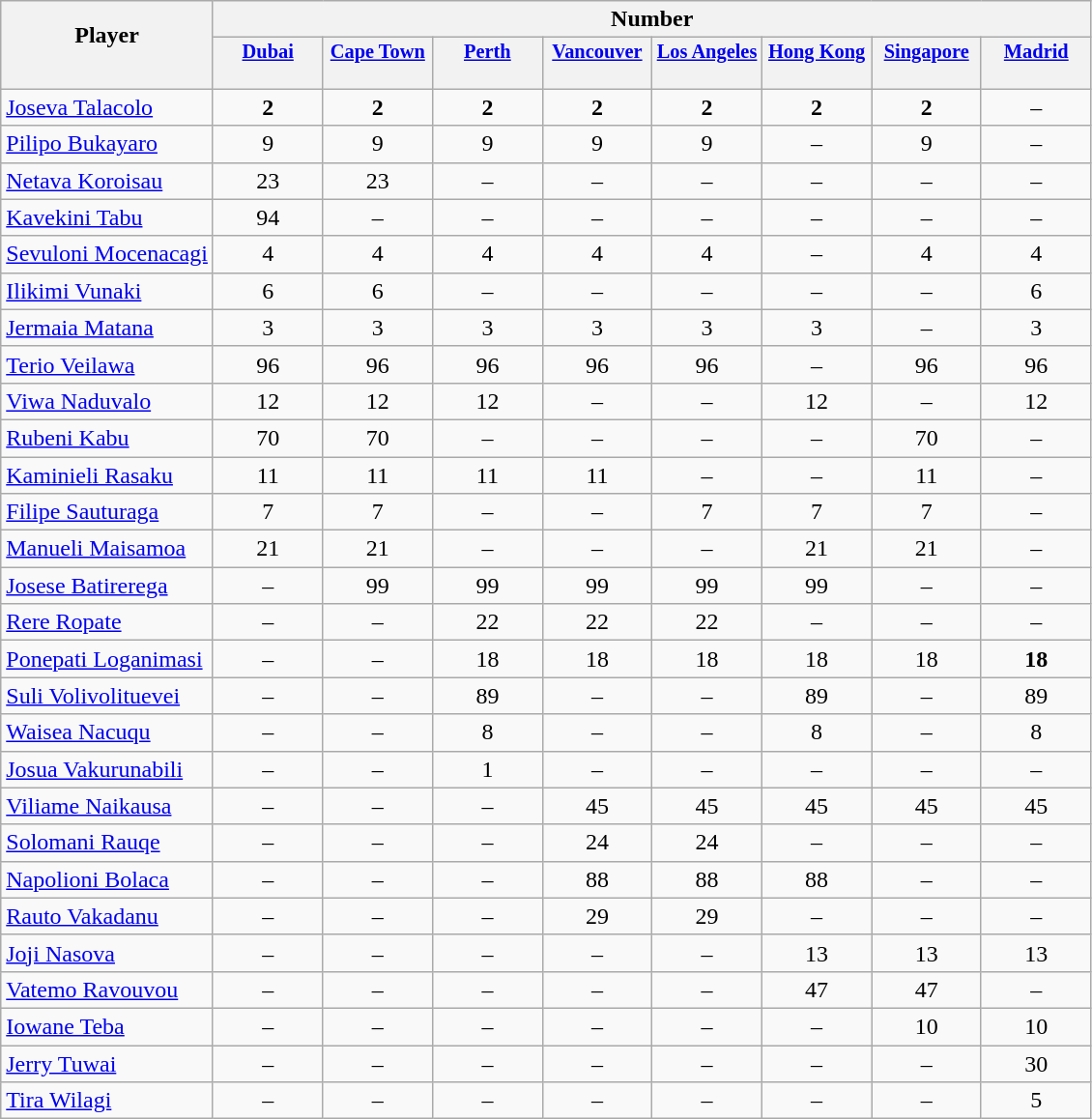<table class="wikitable sortable" style="text-align:center;">
<tr>
<th rowspan="2" style="border-bottom:0px;">Player</th>
<th colspan="8">Number</th>
</tr>
<tr>
<th valign="top" style="width:5.2em; border-bottom:0px; padding:2px; font-size:85%;"><a href='#'>Dubai</a></th>
<th valign="top" style="width:5.2em; border-bottom:0px; padding:2px; font-size:85%;"><a href='#'>Cape Town</a></th>
<th valign="top" style="width:5.2em; border-bottom:0px; padding:2px; font-size:85%;"><a href='#'>Perth</a></th>
<th valign="top" style="width:5.2em; border-bottom:0px; padding:2px; font-size:85%;"><a href='#'>Vancouver</a></th>
<th valign="top" style="width:5.2em; border-bottom:0px; padding:2px; font-size:85%;"><a href='#'>Los Angeles</a></th>
<th valign="top" style="width:5.2em; border-bottom:0px; padding:2px; font-size:85%;"><a href='#'>Hong Kong</a></th>
<th valign="top" style="width:5.2em; border-bottom:0px; padding:2px; font-size:85%;"><a href='#'>Singapore</a></th>
<th valign="top" style="width:5.2em; border-bottom:0px; padding:2px; font-size:85%;"><a href='#'>Madrid</a></th>
</tr>
<tr style="line-height:8px;">
<th style="border-top:0px;"> </th>
<th data-sort-type="number" style="border-top:0px;"></th>
<th data-sort-type="number" style="border-top:0px;"></th>
<th data-sort-type="number" style="border-top:0px;"></th>
<th data-sort-type="number" style="border-top:0px;"></th>
<th data-sort-type="number" style="border-top:0px;"></th>
<th data-sort-type="number" style="border-top:0px;"></th>
<th data-sort-type="number" style="border-top:0px;"></th>
<th data-sort-type="number" style="border-top:0px;"></th>
</tr>
<tr>
<td align="left"><a href='#'>Joseva Talacolo</a></td>
<td><strong>2</strong></td>
<td><strong>2</strong></td>
<td><strong>2</strong></td>
<td><strong>2</strong></td>
<td><strong>2</strong></td>
<td><strong>2</strong></td>
<td><strong>2</strong></td>
<td>–</td>
</tr>
<tr>
<td align="left"><a href='#'>Pilipo Bukayaro</a></td>
<td>9</td>
<td>9</td>
<td>9</td>
<td>9</td>
<td>9</td>
<td>–</td>
<td>9</td>
<td>–</td>
</tr>
<tr>
<td align="left"><a href='#'>Netava Koroisau</a></td>
<td>23</td>
<td>23</td>
<td>–</td>
<td>–</td>
<td>–</td>
<td>–</td>
<td>–</td>
<td>–</td>
</tr>
<tr>
<td align="left"><a href='#'>Kavekini Tabu</a></td>
<td>94</td>
<td>–</td>
<td>–</td>
<td>–</td>
<td>–</td>
<td>–</td>
<td>–</td>
<td>–</td>
</tr>
<tr>
<td align="left"><a href='#'>Sevuloni Mocenacagi</a></td>
<td>4</td>
<td>4</td>
<td>4</td>
<td>4</td>
<td>4</td>
<td>–</td>
<td>4</td>
<td>4</td>
</tr>
<tr>
<td align="left"><a href='#'>Ilikimi Vunaki</a></td>
<td>6</td>
<td>6</td>
<td>–</td>
<td>–</td>
<td>–</td>
<td>–</td>
<td>–</td>
<td>6</td>
</tr>
<tr>
<td align="left"><a href='#'>Jermaia Matana</a></td>
<td>3</td>
<td>3</td>
<td>3</td>
<td>3</td>
<td>3</td>
<td>3</td>
<td>–</td>
<td>3</td>
</tr>
<tr>
<td align="left"><a href='#'>Terio Veilawa</a></td>
<td>96</td>
<td>96</td>
<td>96</td>
<td>96</td>
<td>96</td>
<td>–</td>
<td>96</td>
<td>96</td>
</tr>
<tr>
<td align="left"><a href='#'>Viwa Naduvalo</a></td>
<td>12</td>
<td>12</td>
<td>12</td>
<td>–</td>
<td>–</td>
<td>12</td>
<td>–</td>
<td>12</td>
</tr>
<tr>
<td align="left"><a href='#'>Rubeni Kabu</a></td>
<td>70</td>
<td>70</td>
<td>–</td>
<td>–</td>
<td>–</td>
<td>–</td>
<td>70</td>
<td>–</td>
</tr>
<tr>
<td align="left"><a href='#'>Kaminieli Rasaku</a></td>
<td>11</td>
<td>11</td>
<td>11</td>
<td>11</td>
<td>–</td>
<td>–</td>
<td>11</td>
<td>–</td>
</tr>
<tr>
<td align="left"><a href='#'>Filipe Sauturaga</a></td>
<td>7</td>
<td>7</td>
<td>–</td>
<td>–</td>
<td>7</td>
<td>7</td>
<td>7</td>
<td>–</td>
</tr>
<tr>
<td align="left"><a href='#'>Manueli Maisamoa</a></td>
<td>21</td>
<td>21</td>
<td>–</td>
<td>–</td>
<td>–</td>
<td>21</td>
<td>21</td>
<td>–</td>
</tr>
<tr>
<td align="left"><a href='#'>Josese Batirerega</a></td>
<td>–</td>
<td>99</td>
<td>99</td>
<td>99</td>
<td>99</td>
<td>99</td>
<td>–</td>
<td>–</td>
</tr>
<tr>
<td align="left"><a href='#'>Rere Ropate</a></td>
<td>–</td>
<td>–</td>
<td>22</td>
<td>22</td>
<td>22</td>
<td>–</td>
<td>–</td>
<td>–</td>
</tr>
<tr>
<td align="left"><a href='#'>Ponepati Loganimasi</a></td>
<td>–</td>
<td>–</td>
<td>18</td>
<td>18</td>
<td>18</td>
<td>18</td>
<td>18</td>
<td><strong>18</strong></td>
</tr>
<tr>
<td align="left"><a href='#'>Suli Volivolituevei</a></td>
<td>–</td>
<td>–</td>
<td>89</td>
<td>–</td>
<td>–</td>
<td>89</td>
<td>–</td>
<td>89</td>
</tr>
<tr>
<td align="left"><a href='#'>Waisea Nacuqu</a></td>
<td>–</td>
<td>–</td>
<td>8</td>
<td>–</td>
<td>–</td>
<td>8</td>
<td>–</td>
<td>8</td>
</tr>
<tr>
<td align="left"><a href='#'>Josua Vakurunabili</a></td>
<td>–</td>
<td>–</td>
<td>1</td>
<td>–</td>
<td>–</td>
<td>–</td>
<td>–</td>
<td>–</td>
</tr>
<tr>
<td align="left"><a href='#'>Viliame Naikausa</a></td>
<td>–</td>
<td>–</td>
<td>–</td>
<td>45</td>
<td>45</td>
<td>45</td>
<td>45</td>
<td>45</td>
</tr>
<tr>
<td align="left"><a href='#'>Solomani Rauqe</a></td>
<td>–</td>
<td>–</td>
<td>–</td>
<td>24</td>
<td>24</td>
<td>–</td>
<td>–</td>
<td>–</td>
</tr>
<tr>
<td align="left"><a href='#'>Napolioni Bolaca</a></td>
<td>–</td>
<td>–</td>
<td>–</td>
<td>88</td>
<td>88</td>
<td>88</td>
<td>–</td>
<td>–</td>
</tr>
<tr>
<td align="left"><a href='#'>Rauto Vakadanu</a></td>
<td>–</td>
<td>–</td>
<td>–</td>
<td>29</td>
<td>29</td>
<td>–</td>
<td>–</td>
<td>–</td>
</tr>
<tr>
<td align="left"><a href='#'>Joji Nasova</a></td>
<td>–</td>
<td>–</td>
<td>–</td>
<td>–</td>
<td>–</td>
<td>13</td>
<td>13</td>
<td>13</td>
</tr>
<tr>
<td align="left"><a href='#'>Vatemo Ravouvou</a></td>
<td>–</td>
<td>–</td>
<td>–</td>
<td>–</td>
<td>–</td>
<td>47</td>
<td>47</td>
<td>–</td>
</tr>
<tr>
<td align="left"><a href='#'>Iowane Teba</a></td>
<td>–</td>
<td>–</td>
<td>–</td>
<td>–</td>
<td>–</td>
<td>–</td>
<td>10</td>
<td>10</td>
</tr>
<tr>
<td align="left"><a href='#'>Jerry Tuwai</a></td>
<td>–</td>
<td>–</td>
<td>–</td>
<td>–</td>
<td>–</td>
<td>–</td>
<td>–</td>
<td>30</td>
</tr>
<tr>
<td align="left"><a href='#'>Tira Wilagi</a></td>
<td>–</td>
<td>–</td>
<td>–</td>
<td>–</td>
<td>–</td>
<td>–</td>
<td>–</td>
<td>5</td>
</tr>
</table>
